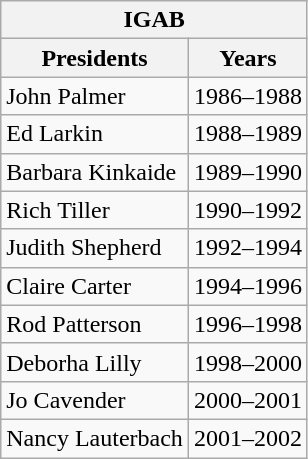<table class="wikitable">
<tr>
<th colspan="2"><span>IGAB</span></th>
</tr>
<tr>
<th><span>Presidents</span></th>
<th><span>Years</span></th>
</tr>
<tr>
<td><span>John Palmer</span></td>
<td><span>1986–1988</span></td>
</tr>
<tr>
<td><span>Ed Larkin</span></td>
<td><span>1988–1989</span></td>
</tr>
<tr>
<td><span>Barbara Kinkaide</span></td>
<td><span>1989–1990</span></td>
</tr>
<tr>
<td><span>Rich Tiller</span></td>
<td><span>1990–1992</span></td>
</tr>
<tr>
<td><span>Judith Shepherd</span></td>
<td><span>1992–1994</span></td>
</tr>
<tr>
<td><span>Claire Carter</span></td>
<td><span>1994–1996</span></td>
</tr>
<tr>
<td><span>Rod Patterson</span></td>
<td><span>1996–1998</span></td>
</tr>
<tr>
<td><span>Deborha Lilly</span></td>
<td><span>1998–2000</span></td>
</tr>
<tr>
<td><span>Jo Cavender</span></td>
<td><span>2000–2001</span></td>
</tr>
<tr>
<td><span>Nancy Lauterbach</span></td>
<td><span>2001–2002</span></td>
</tr>
</table>
